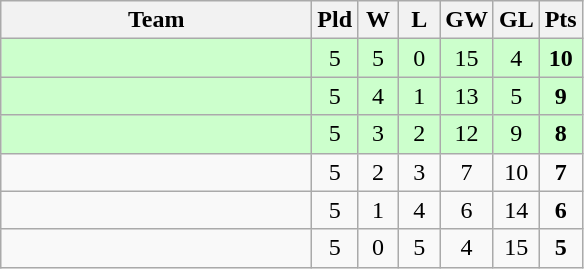<table class="wikitable" style="text-align:center">
<tr>
<th width=200>Team</th>
<th width=20>Pld</th>
<th width=20>W</th>
<th width=20>L</th>
<th width=20>GW</th>
<th width=20>GL</th>
<th width=20>Pts</th>
</tr>
<tr bgcolor="ccffcc">
<td style="text-align:left;"></td>
<td>5</td>
<td>5</td>
<td>0</td>
<td>15</td>
<td>4</td>
<td><strong>10</strong></td>
</tr>
<tr bgcolor="ccffcc">
<td style="text-align:left;"></td>
<td>5</td>
<td>4</td>
<td>1</td>
<td>13</td>
<td>5</td>
<td><strong>9</strong></td>
</tr>
<tr bgcolor="ccffcc">
<td style="text-align:left;"></td>
<td>5</td>
<td>3</td>
<td>2</td>
<td>12</td>
<td>9</td>
<td><strong>8</strong></td>
</tr>
<tr>
<td style="text-align:left;"></td>
<td>5</td>
<td>2</td>
<td>3</td>
<td>7</td>
<td>10</td>
<td><strong>7</strong></td>
</tr>
<tr>
<td style="text-align:left;"></td>
<td>5</td>
<td>1</td>
<td>4</td>
<td>6</td>
<td>14</td>
<td><strong>6</strong></td>
</tr>
<tr>
<td style="text-align:left;"></td>
<td>5</td>
<td>0</td>
<td>5</td>
<td>4</td>
<td>15</td>
<td><strong>5</strong></td>
</tr>
</table>
